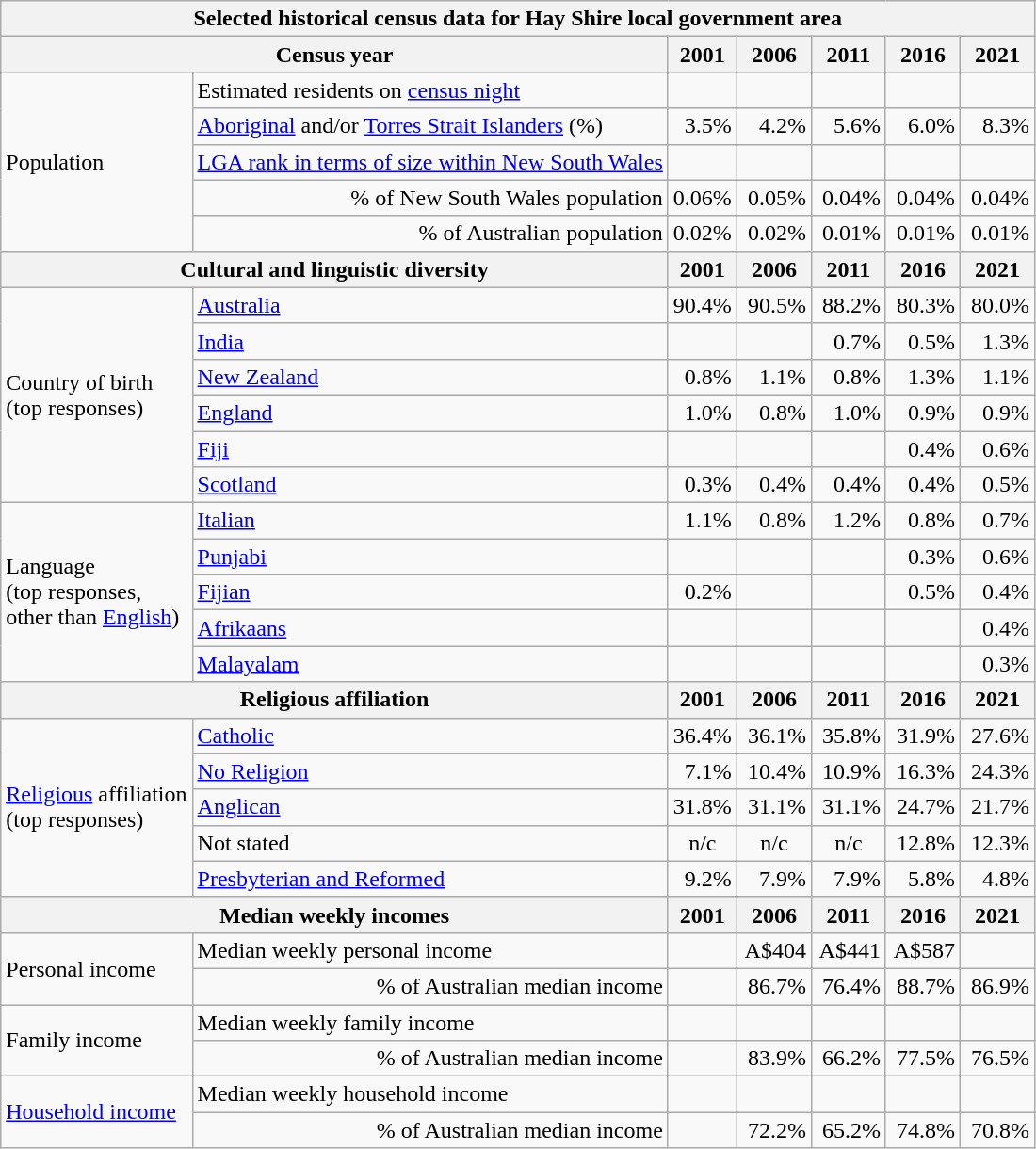<table class="wikitable">
<tr>
<th colspan=8>Selected historical census data for Hay Shire local government area</th>
</tr>
<tr>
<th colspan=3>Census year</th>
<th>2001</th>
<th>2006</th>
<th>2011</th>
<th>2016</th>
<th>2021</th>
</tr>
<tr>
<td rowspan=5 colspan="2">Population</td>
<td>Estimated residents on <a href='#'>census night</a></td>
<td align="right"></td>
<td align="right"> </td>
<td align="right"> </td>
<td align="right"> </td>
<td align="right"> </td>
</tr>
<tr>
<td><a href='#'>Aboriginal</a> and/or <a href='#'>Torres Strait Islanders</a> (%)</td>
<td align="right">3.5%</td>
<td align="right"> 4.2%</td>
<td align="right"> 5.6%</td>
<td align="right"> 6.0%</td>
<td align="right"> 8.3%</td>
</tr>
<tr>
<td align="right"><a href='#'>LGA rank in terms of size within New South Wales</a></td>
<td align="right"></td>
<td align="right"></td>
<td align="right"></td>
<td align="right"> </td>
<td align="right"> </td>
</tr>
<tr>
<td align="right">% of New South Wales population</td>
<td align="right">0.06%</td>
<td align="right"> 0.05%</td>
<td align="right"> 0.04%</td>
<td align="right"> 0.04%</td>
<td align="right"> 0.04%</td>
</tr>
<tr>
<td align="right">% of Australian population</td>
<td align="right">0.02%</td>
<td align="right"> 0.02%</td>
<td align="right"> 0.01%</td>
<td align="right"> 0.01%</td>
<td align="right"> 0.01%</td>
</tr>
<tr>
<th colspan=3>Cultural and linguistic diversity</th>
<th>2001</th>
<th>2006</th>
<th>2011</th>
<th>2016</th>
<th>2021</th>
</tr>
<tr>
<td rowspan=6 colspan=2>Country of birth<br>(top responses)</td>
<td><a href='#'>Australia</a></td>
<td align="right">90.4%</td>
<td align="right"> 90.5%</td>
<td align="right"> 88.2%</td>
<td align="right"> 80.3%</td>
<td align="right"> 80.0%</td>
</tr>
<tr>
<td><a href='#'>India</a></td>
<td align="right"></td>
<td align="right"></td>
<td align="right">0.7%</td>
<td align="right"> 0.5%</td>
<td align="right"> 1.3%</td>
</tr>
<tr>
<td><a href='#'>New Zealand</a></td>
<td align="right">0.8%</td>
<td align="right"> 1.1%</td>
<td align="right"> 0.8%</td>
<td align="right"> 1.3%</td>
<td align="right"> 1.1%</td>
</tr>
<tr>
<td><a href='#'>England</a></td>
<td align="right">1.0%</td>
<td align="right"> 0.8%</td>
<td align="right"> 1.0%</td>
<td align="right"> 0.9%</td>
<td align="right"> 0.9%</td>
</tr>
<tr>
<td><a href='#'>Fiji</a></td>
<td align="right"></td>
<td align="right"></td>
<td align="right"></td>
<td align="right">0.4%</td>
<td align="right"> 0.6%</td>
</tr>
<tr>
<td><a href='#'>Scotland</a></td>
<td align="right">0.3%</td>
<td align="right"> 0.4%</td>
<td align="right"> 0.4%</td>
<td align="right"> 0.4%</td>
<td align="right"> 0.5%</td>
</tr>
<tr>
<td rowspan=5 colspan=2>Language<br>(top responses,<br>other than <a href='#'>English</a>)</td>
<td><a href='#'>Italian</a></td>
<td align="right">1.1%</td>
<td align="right"> 0.8%</td>
<td align="right"> 1.2%</td>
<td align="right"> 0.8%</td>
<td align="right"> 0.7%</td>
</tr>
<tr>
<td><a href='#'>Punjabi</a></td>
<td align="right"></td>
<td align="right"></td>
<td align="right"></td>
<td align="right"> 0.3%</td>
<td align="right"> 0.6%</td>
</tr>
<tr>
<td><a href='#'>Fijian</a></td>
<td align="right">0.2%</td>
<td align="right"></td>
<td align="right"></td>
<td align="right"> 0.5%</td>
<td align="right"> 0.4%</td>
</tr>
<tr>
<td><a href='#'>Afrikaans</a></td>
<td align="right"></td>
<td align="right"></td>
<td align="right"></td>
<td align="right"></td>
<td align="right">0.4%</td>
</tr>
<tr>
<td><a href='#'>Malayalam</a></td>
<td align="right"></td>
<td align="right"></td>
<td align="right"></td>
<td align="right"></td>
<td align="right">0.3%</td>
</tr>
<tr>
<th colspan=3>Religious affiliation</th>
<th>2001</th>
<th>2006</th>
<th>2011</th>
<th>2016</th>
<th>2021</th>
</tr>
<tr>
<td rowspan=5 colspan=2><a href='#'>Religious</a> affiliation<br>(top responses)</td>
<td><a href='#'>Catholic</a></td>
<td align="right">36.4%</td>
<td align="right"> 36.1%</td>
<td align="right"> 35.8%</td>
<td align="right"> 31.9%</td>
<td align="right"> 27.6%</td>
</tr>
<tr>
<td><a href='#'>No Religion</a></td>
<td align="right">7.1%</td>
<td align="right"> 10.4%</td>
<td align="right"> 10.9%</td>
<td align="right"> 16.3%</td>
<td align="right"> 24.3%</td>
</tr>
<tr>
<td><a href='#'>Anglican</a></td>
<td align="right">31.8%</td>
<td align="right"> 31.1%</td>
<td align="right"> 31.1%</td>
<td align="right"> 24.7%</td>
<td align="right"> 21.7%</td>
</tr>
<tr>
<td>Not stated</td>
<td align="center">n/c</td>
<td align="center">n/c</td>
<td align="center">n/c</td>
<td align="right">12.8%</td>
<td align="right"> 12.3%</td>
</tr>
<tr>
<td><a href='#'>Presbyterian and Reformed</a></td>
<td align="right">9.2%</td>
<td align="right"> 7.9%</td>
<td align="right"> 7.9%</td>
<td align="right"> 5.8%</td>
<td align="right"> 4.8%</td>
</tr>
<tr>
<th colspan=3>Median weekly incomes</th>
<th>2001</th>
<th>2006</th>
<th>2011</th>
<th>2016</th>
<th>2021</th>
</tr>
<tr>
<td rowspan=2 colspan=2>Personal income</td>
<td>Median weekly personal income</td>
<td align="right"></td>
<td align="right">A$404</td>
<td align="right">A$441</td>
<td align="right">A$587</td>
<td align="right"></td>
</tr>
<tr>
<td align="right">% of Australian median income</td>
<td align="right"></td>
<td align="right">86.7%</td>
<td align="right"> 76.4%</td>
<td align="right"> 88.7%</td>
<td align="right"> 86.9%</td>
</tr>
<tr>
<td rowspan=2 colspan=2>Family income</td>
<td>Median weekly family income</td>
<td align="right"></td>
<td align="right"></td>
<td align="right"></td>
<td align="right"></td>
<td align="right"></td>
</tr>
<tr>
<td align="right">% of Australian median income</td>
<td align="right"></td>
<td align="right">83.9%</td>
<td align="right"> 66.2%</td>
<td align="right"> 77.5%</td>
<td align="right"> 76.5%</td>
</tr>
<tr>
<td rowspan=2 colspan=2><a href='#'>Household income</a></td>
<td>Median weekly household income</td>
<td align="right"></td>
<td align="right"></td>
<td align="right"></td>
<td align="right"></td>
<td align="right"></td>
</tr>
<tr>
<td align="right">% of Australian median income</td>
<td align="right"></td>
<td align="right">72.2%</td>
<td align="right"> 65.2%</td>
<td align="right"> 74.8%</td>
<td align="right"> 70.8%</td>
</tr>
</table>
